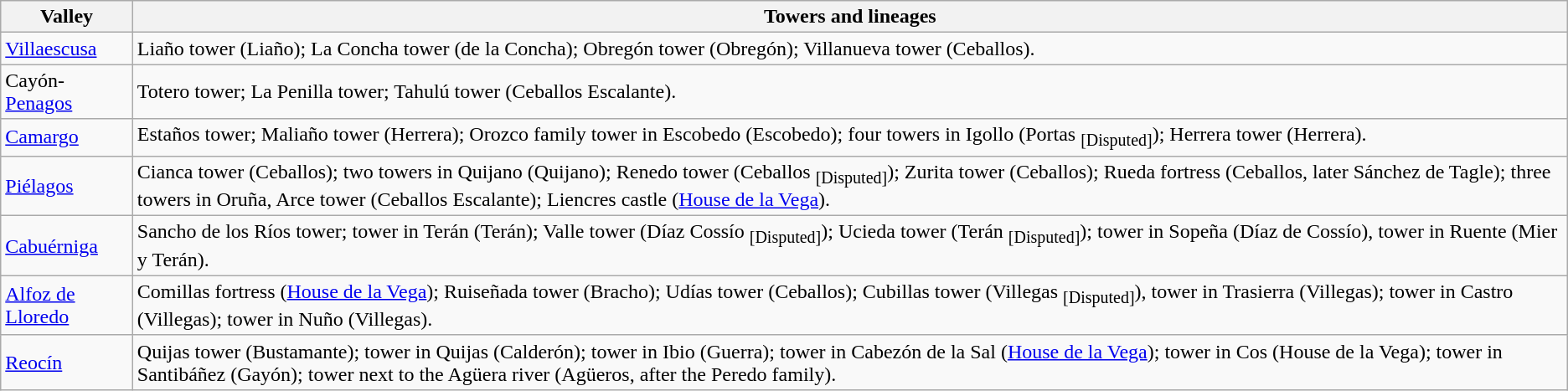<table class="wikitable">
<tr>
<th>Valley</th>
<th>Towers and lineages</th>
</tr>
<tr>
<td><a href='#'>Villaescusa</a></td>
<td>Liaño tower (Liaño); La Concha tower (de la Concha); Obregón tower (Obregón); Villanueva tower (Ceballos).</td>
</tr>
<tr>
<td>Cayón-<a href='#'>Penagos</a></td>
<td>Totero tower; La Penilla tower; Tahulú tower (Ceballos Escalante).</td>
</tr>
<tr>
<td><a href='#'>Camargo</a></td>
<td>Estaños tower; Maliaño tower (Herrera); Orozco family tower in Escobedo (Escobedo); four towers in Igollo (Portas <sub>[Disputed]</sub>); Herrera tower (Herrera).</td>
</tr>
<tr>
<td><a href='#'>Piélagos</a></td>
<td>Cianca tower (Ceballos); two towers in Quijano (Quijano); Renedo tower (Ceballos <sub>[Disputed]</sub>); Zurita tower (Ceballos); Rueda fortress (Ceballos, later Sánchez de Tagle); three towers in Oruña, Arce tower (Ceballos Escalante); Liencres castle (<a href='#'>House de la Vega</a>).</td>
</tr>
<tr>
<td><a href='#'>Cabuérniga</a></td>
<td>Sancho de los Ríos tower; tower in Terán (Terán); Valle tower (Díaz Cossío <sub>[Disputed]</sub>); Ucieda tower (Terán <sub>[Disputed]</sub>); tower in Sopeña (Díaz de Cossío), tower in Ruente (Mier y Terán).</td>
</tr>
<tr>
<td><a href='#'>Alfoz de Lloredo</a></td>
<td>Comillas fortress (<a href='#'>House de la Vega</a>); Ruiseñada tower (Bracho); Udías tower (Ceballos); Cubillas tower (Villegas <sub>[Disputed]</sub>), tower in Trasierra (Villegas); tower in Castro (Villegas); tower in Nuño (Villegas).</td>
</tr>
<tr>
<td><a href='#'>Reocín</a></td>
<td>Quijas tower (Bustamante); tower in Quijas (Calderón); tower in Ibio (Guerra); tower in Cabezón de la Sal (<a href='#'>House de la Vega</a>); tower in Cos (House de la Vega); tower in Santibáñez (Gayón); tower next to the Agüera river (Agüeros, after the Peredo family).</td>
</tr>
</table>
